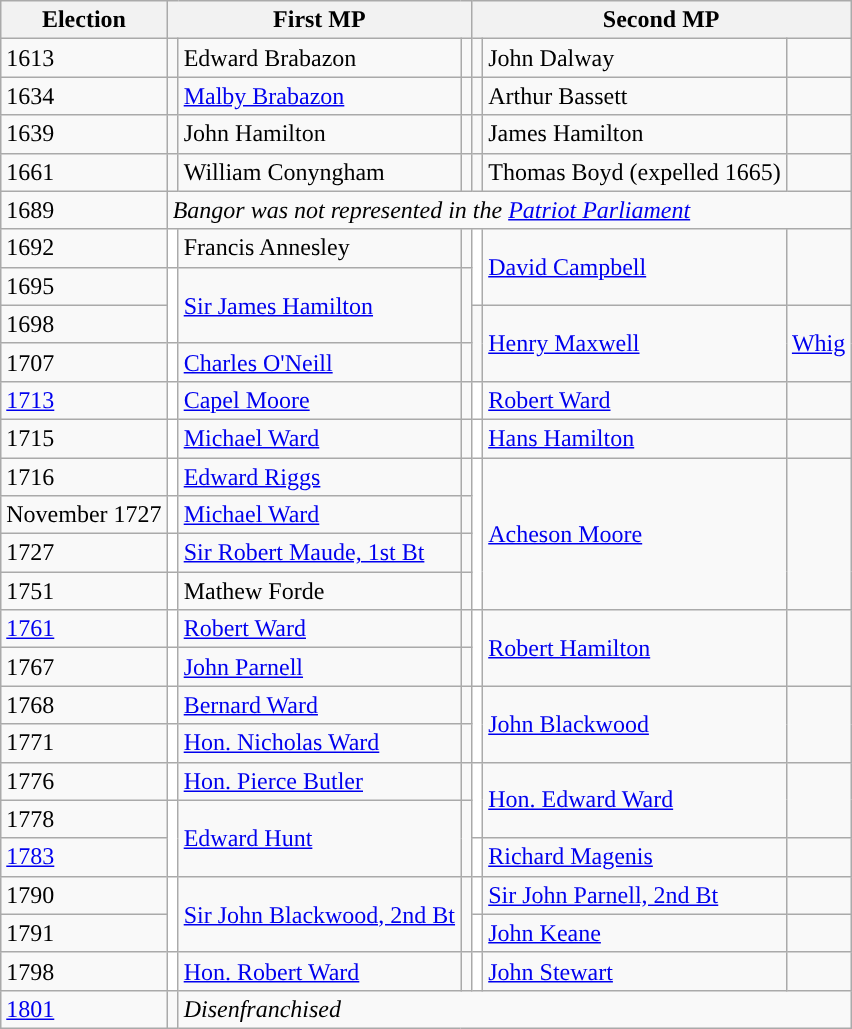<table class="wikitable">
<tr>
<th>Election</th>
<th colspan=3>First MP</th>
<th colspan=3>Second MP</th>
</tr>
<tr>
<td>1613</td>
<td></td>
<td>Edward Brabazon</td>
<td></td>
<td></td>
<td>John Dalway</td>
<td></td>
</tr>
<tr>
<td>1634</td>
<td></td>
<td><a href='#'>Malby Brabazon</a></td>
<td></td>
<td></td>
<td>Arthur Bassett</td>
<td></td>
</tr>
<tr>
<td>1639</td>
<td></td>
<td>John Hamilton</td>
<td></td>
<td></td>
<td>James Hamilton</td>
<td></td>
</tr>
<tr>
<td>1661</td>
<td></td>
<td>William Conyngham</td>
<td></td>
<td></td>
<td>Thomas Boyd (expelled 1665)</td>
<td></td>
</tr>
<tr>
<td>1689</td>
<td colspan="6"><em>Bangor was not represented in the <a href='#'>Patriot Parliament</a></em></td>
</tr>
<tr>
<td>1692</td>
<td style="background-color: white"></td>
<td>Francis Annesley</td>
<td></td>
<td rowspan="2" style="background-color: white"></td>
<td rowspan="2"><a href='#'>David Campbell</a></td>
<td rowspan="2"></td>
</tr>
<tr>
<td>1695</td>
<td rowspan="2" style="background-color: white"></td>
<td rowspan="2"><a href='#'>Sir James Hamilton</a> </td>
<td rowspan="2"></td>
</tr>
<tr>
<td>1698</td>
<td rowspan="2"></td>
<td rowspan="2"><a href='#'>Henry Maxwell</a></td>
<td rowspan="2"><a href='#'>Whig</a></td>
</tr>
<tr>
<td>1707</td>
<td style="background-color: white"></td>
<td><a href='#'>Charles O'Neill</a></td>
<td></td>
</tr>
<tr>
<td><a href='#'>1713</a></td>
<td style="background-color: white"></td>
<td><a href='#'>Capel Moore</a></td>
<td></td>
<td style="background-color: white"></td>
<td><a href='#'>Robert Ward</a></td>
<td></td>
</tr>
<tr>
<td>1715</td>
<td style="background-color: white"></td>
<td><a href='#'>Michael Ward</a></td>
<td></td>
<td style="background-color: white"></td>
<td><a href='#'>Hans Hamilton</a></td>
<td></td>
</tr>
<tr>
<td>1716</td>
<td style="background-color: white"></td>
<td><a href='#'>Edward Riggs</a></td>
<td></td>
<td rowspan="4" style="background-color: white"></td>
<td rowspan="4"><a href='#'>Acheson Moore</a></td>
<td rowspan="4"></td>
</tr>
<tr>
<td>November 1727</td>
<td style="background-color: white"></td>
<td><a href='#'>Michael Ward</a></td>
<td></td>
</tr>
<tr>
<td>1727</td>
<td style="background-color: white"></td>
<td><a href='#'>Sir Robert Maude, 1st Bt</a></td>
<td></td>
</tr>
<tr>
<td>1751</td>
<td style="background-color: white"></td>
<td>Mathew Forde</td>
<td></td>
</tr>
<tr>
<td><a href='#'>1761</a></td>
<td style="background-color: white"></td>
<td><a href='#'>Robert Ward</a></td>
<td></td>
<td rowspan="2" style="background-color: white"></td>
<td rowspan="2"><a href='#'>Robert Hamilton</a></td>
<td rowspan="2"></td>
</tr>
<tr>
<td>1767</td>
<td style="background-color: white"></td>
<td><a href='#'>John Parnell</a></td>
<td></td>
</tr>
<tr>
<td>1768</td>
<td style="background-color: white"></td>
<td><a href='#'>Bernard Ward</a></td>
<td></td>
<td rowspan="2" style="background-color: white"></td>
<td rowspan="2"><a href='#'>John Blackwood</a></td>
<td rowspan="2"></td>
</tr>
<tr>
<td>1771</td>
<td style="background-color: white"></td>
<td><a href='#'>Hon. Nicholas Ward</a></td>
<td></td>
</tr>
<tr>
<td>1776</td>
<td style="background-color: white"></td>
<td><a href='#'>Hon. Pierce Butler</a></td>
<td></td>
<td rowspan="2" style="background-color: white"></td>
<td rowspan="2"><a href='#'>Hon. Edward Ward</a></td>
<td rowspan="2"></td>
</tr>
<tr>
<td>1778</td>
<td rowspan="2" style="background-color: white"></td>
<td rowspan="2"><a href='#'>Edward Hunt</a></td>
<td rowspan="2"></td>
</tr>
<tr>
<td><a href='#'>1783</a></td>
<td style="background-color: white"></td>
<td><a href='#'>Richard Magenis</a></td>
<td></td>
</tr>
<tr>
<td>1790</td>
<td rowspan="2" style="background-color: white"></td>
<td rowspan="2"><a href='#'>Sir John Blackwood, 2nd Bt</a></td>
<td rowspan="2"></td>
<td style="background-color: white"></td>
<td><a href='#'>Sir John Parnell, 2nd Bt</a></td>
<td></td>
</tr>
<tr>
<td>1791</td>
<td style="background-color: white"></td>
<td><a href='#'>John Keane</a></td>
<td></td>
</tr>
<tr>
<td>1798</td>
<td style="background-color: white"></td>
<td><a href='#'>Hon. Robert Ward</a></td>
<td></td>
<td style="background-color: white"></td>
<td><a href='#'>John Stewart</a></td>
<td></td>
</tr>
<tr>
<td><a href='#'>1801</a></td>
<td></td>
<td colspan="5"><em>Disenfranchised</em></td>
</tr>
</table>
